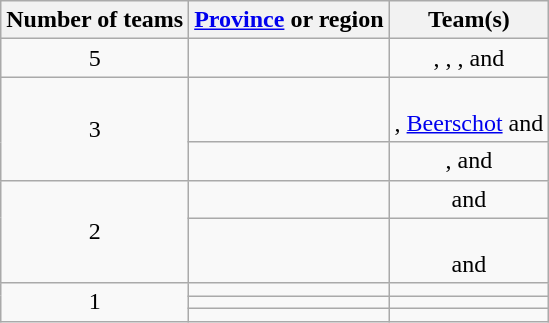<table class="wikitable" style="text-align:center">
<tr>
<th>Number of teams</th>
<th><a href='#'>Province</a> or region</th>
<th>Team(s)</th>
</tr>
<tr>
<td>5</td>
<td align="left"></td>
<td>, , ,  and </td>
</tr>
<tr>
<td rowspan=2>3</td>
<td align="left"></td>
<td><br>, <a href='#'>Beerschot</a> and </td>
</tr>
<tr>
<td align="left"></td>
<td>,  and </td>
</tr>
<tr>
<td rowspan=2>2</td>
<td align="left"></td>
<td> and </td>
</tr>
<tr>
<td align="left"></td>
<td><br> and </td>
</tr>
<tr>
<td rowspan=3>1</td>
<td align="left"></td>
<td></td>
</tr>
<tr>
<td align="left"></td>
<td></td>
</tr>
<tr>
<td align="left"></td>
<td></td>
</tr>
</table>
